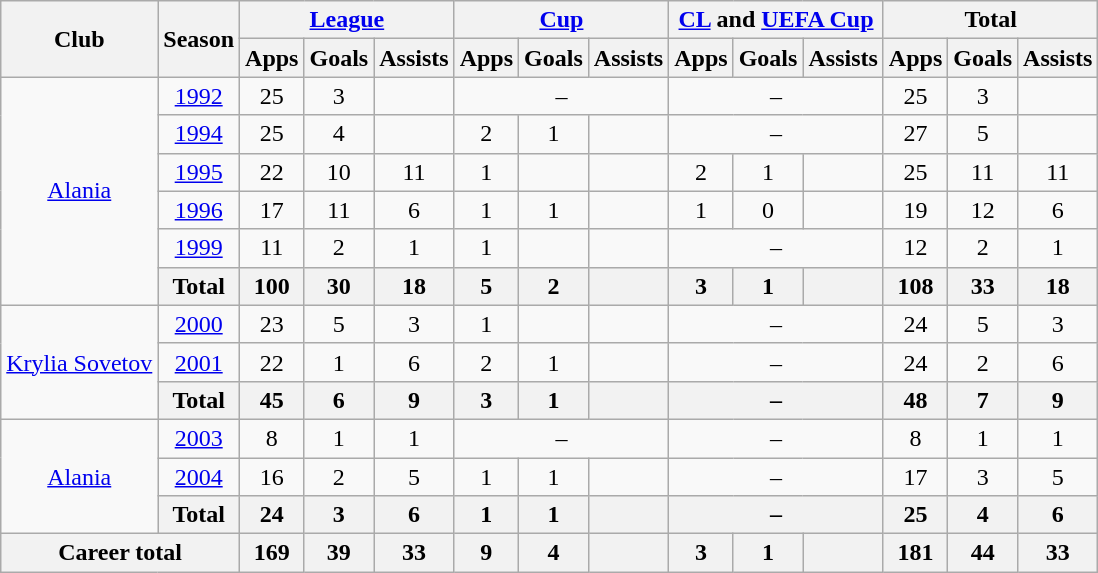<table class="wikitable" style="font-size:100%; text-align: center">
<tr>
<th rowspan="2">Club</th>
<th rowspan="2">Season</th>
<th colspan="3"><a href='#'>League</a></th>
<th colspan="3"><a href='#'>Cup</a></th>
<th colspan="3"><a href='#'>CL</a> and <a href='#'>UEFA Cup</a></th>
<th colspan="3">Total</th>
</tr>
<tr>
<th>Apps</th>
<th>Goals</th>
<th>Assists</th>
<th>Apps</th>
<th>Goals</th>
<th>Assists</th>
<th>Apps</th>
<th>Goals</th>
<th>Assists</th>
<th>Apps</th>
<th>Goals</th>
<th>Assists</th>
</tr>
<tr>
<td rowspan="6"><a href='#'>Alania</a></td>
<td><a href='#'>1992</a></td>
<td>25</td>
<td>3</td>
<td></td>
<td colspan=3>–</td>
<td colspan=3>–</td>
<td>25</td>
<td>3</td>
<td></td>
</tr>
<tr>
<td><a href='#'>1994</a></td>
<td>25</td>
<td>4</td>
<td></td>
<td>2</td>
<td>1</td>
<td></td>
<td colspan=3>–</td>
<td>27</td>
<td>5</td>
<td></td>
</tr>
<tr>
<td><a href='#'>1995</a></td>
<td>22</td>
<td>10</td>
<td>11</td>
<td>1</td>
<td></td>
<td></td>
<td>2</td>
<td>1</td>
<td></td>
<td>25</td>
<td>11</td>
<td>11</td>
</tr>
<tr>
<td><a href='#'>1996</a></td>
<td>17</td>
<td>11</td>
<td>6</td>
<td>1</td>
<td>1</td>
<td></td>
<td>1</td>
<td>0</td>
<td></td>
<td>19</td>
<td>12</td>
<td>6</td>
</tr>
<tr>
<td><a href='#'>1999</a></td>
<td>11</td>
<td>2</td>
<td>1</td>
<td>1</td>
<td></td>
<td></td>
<td colspan=3>–</td>
<td>12</td>
<td>2</td>
<td>1</td>
</tr>
<tr>
<th>Total</th>
<th>100</th>
<th>30</th>
<th>18</th>
<th>5</th>
<th>2</th>
<th></th>
<th>3</th>
<th>1</th>
<th></th>
<th>108</th>
<th>33</th>
<th>18</th>
</tr>
<tr>
<td rowspan="3"><a href='#'>Krylia Sovetov</a></td>
<td><a href='#'>2000</a></td>
<td>23</td>
<td>5</td>
<td>3</td>
<td>1</td>
<td></td>
<td></td>
<td colspan=3>–</td>
<td>24</td>
<td>5</td>
<td>3</td>
</tr>
<tr>
<td><a href='#'>2001</a></td>
<td>22</td>
<td>1</td>
<td>6</td>
<td>2</td>
<td>1</td>
<td></td>
<td colspan=3>–</td>
<td>24</td>
<td>2</td>
<td>6</td>
</tr>
<tr>
<th>Total</th>
<th>45</th>
<th>6</th>
<th>9</th>
<th>3</th>
<th>1</th>
<th></th>
<th colspan=3>–</th>
<th>48</th>
<th>7</th>
<th>9</th>
</tr>
<tr>
<td rowspan="3"><a href='#'>Alania</a></td>
<td><a href='#'>2003</a></td>
<td>8</td>
<td>1</td>
<td>1</td>
<td colspan=3>–</td>
<td colspan=3>–</td>
<td>8</td>
<td>1</td>
<td>1</td>
</tr>
<tr>
<td><a href='#'>2004</a></td>
<td>16</td>
<td>2</td>
<td>5</td>
<td>1</td>
<td>1</td>
<td></td>
<td colspan=3>–</td>
<td>17</td>
<td>3</td>
<td>5</td>
</tr>
<tr>
<th>Total</th>
<th>24</th>
<th>3</th>
<th>6</th>
<th>1</th>
<th>1</th>
<th></th>
<th colspan=3>–</th>
<th>25</th>
<th>4</th>
<th>6</th>
</tr>
<tr>
<th colspan="2">Career total</th>
<th>169</th>
<th>39</th>
<th>33</th>
<th>9</th>
<th>4</th>
<th></th>
<th>3</th>
<th>1</th>
<th></th>
<th>181</th>
<th>44</th>
<th>33</th>
</tr>
</table>
